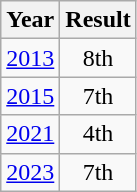<table class="wikitable" style="text-align:center">
<tr>
<th>Year</th>
<th>Result</th>
</tr>
<tr>
<td><a href='#'>2013</a></td>
<td>8th</td>
</tr>
<tr>
<td><a href='#'>2015</a></td>
<td>7th</td>
</tr>
<tr>
<td><a href='#'>2021</a></td>
<td>4th</td>
</tr>
<tr>
<td><a href='#'>2023</a></td>
<td>7th</td>
</tr>
</table>
